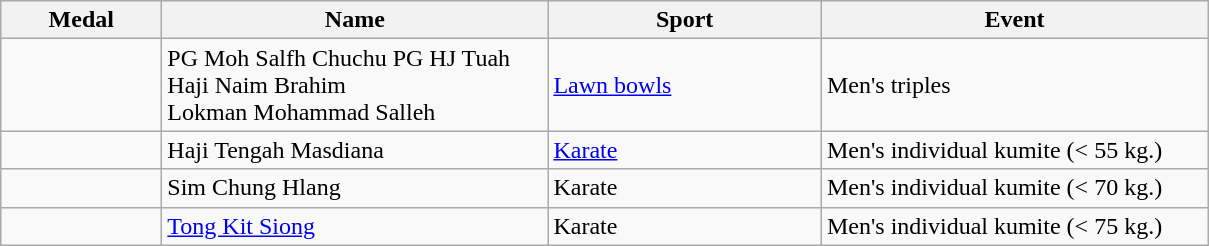<table class="wikitable" style="font-size:100%">
<tr>
<th width="100">Medal</th>
<th width="250">Name</th>
<th width="175">Sport</th>
<th width="250">Event</th>
</tr>
<tr>
<td></td>
<td>PG Moh Salfh Chuchu PG HJ Tuah <br> Haji Naim Brahim <br> Lokman Mohammad Salleh <br></td>
<td><a href='#'>Lawn bowls</a></td>
<td>Men's triples</td>
</tr>
<tr>
<td></td>
<td>Haji Tengah Masdiana</td>
<td><a href='#'>Karate</a></td>
<td>Men's individual kumite (< 55 kg.)</td>
</tr>
<tr>
<td></td>
<td>Sim Chung Hlang</td>
<td>Karate</td>
<td>Men's individual kumite (< 70 kg.)</td>
</tr>
<tr>
<td></td>
<td><a href='#'>Tong Kit Siong</a></td>
<td>Karate</td>
<td>Men's individual kumite (< 75 kg.)</td>
</tr>
</table>
